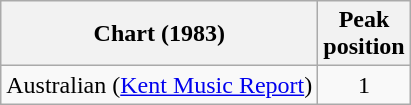<table class="wikitable sortable">
<tr>
<th>Chart (1983)</th>
<th>Peak<br>position</th>
</tr>
<tr>
<td>Australian (<a href='#'>Kent Music Report</a>)</td>
<td align="center">1</td>
</tr>
</table>
